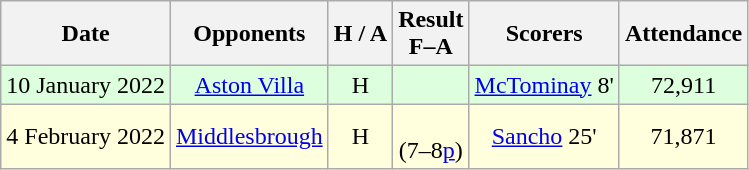<table class="wikitable" style="text-align:center">
<tr>
<th>Date</th>
<th>Opponents</th>
<th>H / A</th>
<th>Result<br>F–A</th>
<th>Scorers</th>
<th>Attendance</th>
</tr>
<tr bgcolor="#ddffdd">
<td>10 January 2022</td>
<td><a href='#'>Aston Villa</a></td>
<td>H</td>
<td></td>
<td><a href='#'>McTominay</a> 8'</td>
<td>72,911</td>
</tr>
<tr bgcolor="#ffffdd">
<td>4 February 2022</td>
<td><a href='#'>Middlesbrough</a></td>
<td>H</td>
<td> <br>(7–8<a href='#'>p</a>)</td>
<td><a href='#'>Sancho</a> 25'</td>
<td>71,871</td>
</tr>
</table>
